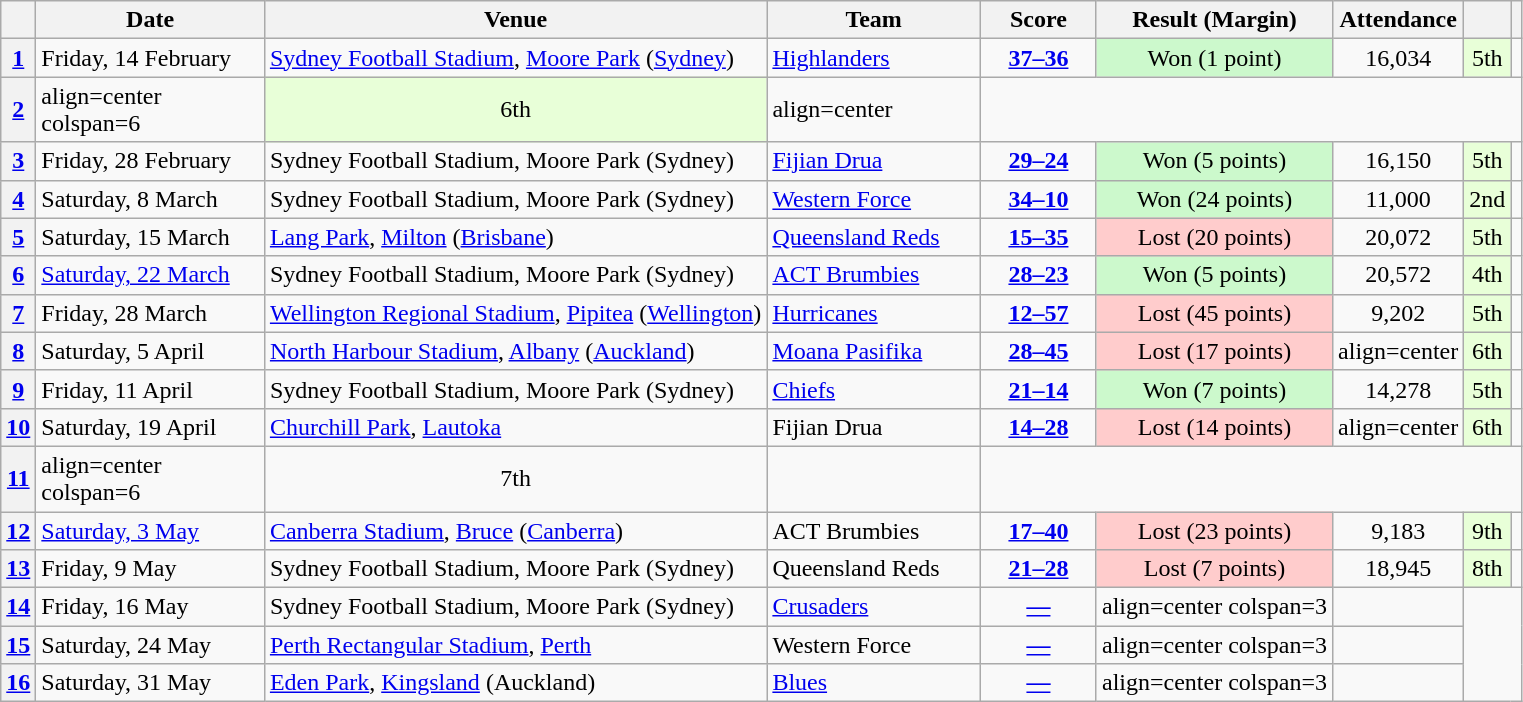<table class="wikitable">
<tr>
<th></th>
<th width=145>Date</th>
<th>Venue</th>
<th width=135>Team</th>
<th width=70>Score</th>
<th>Result (Margin)</th>
<th>Attendance</th>
<th></th>
<th></th>
</tr>
<tr>
<th align=center><a href='#'>1</a></th>
<td>Friday, 14 February</td>
<td><a href='#'>Sydney Football Stadium</a>, <a href='#'>Moore Park</a> (<a href='#'>Sydney</a>)</td>
<td> <a href='#'>Highlanders</a></td>
<td align=center><strong><a href='#'>37–36</a></strong></td>
<td align=center bgcolor=#CCF9CC>Won (1 point)</td>
<td align=center>16,034</td>
<td align=center bgcolor=#E8FFD8>5th</td>
<td align=center></td>
</tr>
<tr>
<th align=center><a href='#'>2</a></th>
<td>align=center colspan=6 </td>
<td align=center bgcolor=#E8FFD8>6th</td>
<td>align=center </td>
</tr>
<tr>
<th align=center><a href='#'>3</a></th>
<td>Friday, 28 February</td>
<td>Sydney Football Stadium, Moore Park (Sydney)</td>
<td> <a href='#'>Fijian Drua</a></td>
<td align=center><strong><a href='#'>29–24</a></strong></td>
<td align=center bgcolor=#CCF9CC>Won (5 points)</td>
<td align=center>16,150</td>
<td align=center bgcolor=#E8FFD8>5th</td>
<td align=center></td>
</tr>
<tr>
<th align=center><a href='#'>4</a></th>
<td>Saturday, 8 March</td>
<td>Sydney Football Stadium, Moore Park (Sydney)</td>
<td><a href='#'>Western Force</a></td>
<td align=center><strong><a href='#'>34–10</a></strong></td>
<td align=center bgcolor=#CCF9CC>Won (24 points)</td>
<td align=center>11,000</td>
<td align=center bgcolor=#E8FFD8>2nd</td>
<td align=center></td>
</tr>
<tr>
<th align=center><a href='#'>5</a></th>
<td>Saturday, 15 March</td>
<td><a href='#'>Lang Park</a>, <a href='#'>Milton</a> (<a href='#'>Brisbane</a>)</td>
<td><a href='#'>Queensland Reds</a></td>
<td align=center><strong><a href='#'>15–35</a></strong></td>
<td align=center bgcolor=#FFCCCC>Lost (20 points)</td>
<td align=center>20,072</td>
<td align=center bgcolor=#E8FFD8>5th</td>
<td align=center></td>
</tr>
<tr>
<th align=center><a href='#'>6</a></th>
<td><a href='#'>Saturday, 22 March</a></td>
<td>Sydney Football Stadium, Moore Park (Sydney)</td>
<td><a href='#'>ACT Brumbies</a></td>
<td align=center><strong><a href='#'>28–23</a></strong></td>
<td align=center bgcolor=#CCF9CC>Won (5 points)</td>
<td align=center>20,572</td>
<td align=center bgcolor=#E8FFD8>4th</td>
<td align=center></td>
</tr>
<tr>
<th align=center><a href='#'>7</a></th>
<td>Friday, 28 March</td>
<td><a href='#'>Wellington Regional Stadium</a>, <a href='#'>Pipitea</a> (<a href='#'>Wellington</a>)</td>
<td> <a href='#'>Hurricanes</a></td>
<td align=center><strong><a href='#'>12–57</a></strong></td>
<td align=center bgcolor=#FFCCCC>Lost (45 points)</td>
<td align=center>9,202</td>
<td align=center bgcolor=#E8FFD8>5th</td>
<td align=center></td>
</tr>
<tr>
<th align=center><a href='#'>8</a></th>
<td>Saturday, 5 April</td>
<td><a href='#'>North Harbour Stadium</a>, <a href='#'>Albany</a> (<a href='#'>Auckland</a>)</td>
<td> <a href='#'>Moana Pasifika</a></td>
<td align=center><strong><a href='#'>28–45</a></strong></td>
<td align=center bgcolor=#FFCCCC>Lost (17 points)</td>
<td>align=center </td>
<td align=center bgcolor=#E8FFD8>6th</td>
<td align=center></td>
</tr>
<tr>
<th align=center><a href='#'>9</a></th>
<td>Friday, 11 April</td>
<td>Sydney Football Stadium, Moore Park (Sydney)</td>
<td> <a href='#'>Chiefs</a></td>
<td align=center><strong><a href='#'>21–14</a></strong></td>
<td align=center bgcolor=#CCF9CC>Won (7 points)</td>
<td align=center>14,278</td>
<td align=center bgcolor=#E8FFD8>5th</td>
<td align=center></td>
</tr>
<tr>
<th align=center><a href='#'>10</a></th>
<td>Saturday, 19 April</td>
<td><a href='#'>Churchill Park</a>, <a href='#'>Lautoka</a></td>
<td> Fijian Drua</td>
<td align=center><strong><a href='#'>14–28</a></strong></td>
<td align=center bgcolor=#FFCCCC>Lost (14 points)</td>
<td>align=center </td>
<td align=center bgcolor=#E8FFD8>6th</td>
<td align=center></td>
</tr>
<tr>
<th align=center><a href='#'>11</a></th>
<td>align=center colspan=6 </td>
<td align=center>7th</td>
<td align=center></td>
</tr>
<tr>
<th align=center><a href='#'>12</a></th>
<td><a href='#'>Saturday, 3 May</a></td>
<td><a href='#'>Canberra Stadium</a>, <a href='#'>Bruce</a> (<a href='#'>Canberra</a>)</td>
<td>ACT Brumbies</td>
<td align=center><strong><a href='#'>17–40</a></strong></td>
<td align=center bgcolor=#FFCCCC>Lost (23 points)</td>
<td align=center>9,183</td>
<td align=center bgcolor=#E8FFD8>9th</td>
<td align=center></td>
</tr>
<tr>
<th align=center><a href='#'>13</a></th>
<td>Friday, 9 May</td>
<td>Sydney Football Stadium, Moore Park (Sydney)</td>
<td>Queensland Reds</td>
<td align=center><strong><a href='#'>21–28</a></strong></td>
<td align=center bgcolor=#FFCCCC>Lost (7 points)</td>
<td align=center>18,945</td>
<td align=center bgcolor=#E8FFD8>8th</td>
<td align=center></td>
</tr>
<tr>
<th align=center><a href='#'>14</a></th>
<td>Friday, 16 May</td>
<td>Sydney Football Stadium, Moore Park (Sydney)</td>
<td> <a href='#'>Crusaders</a></td>
<td align=center><strong><a href='#'>—</a></strong></td>
<td>align=center colspan=3 </td>
<td align=center></td>
</tr>
<tr>
<th align=center><a href='#'>15</a></th>
<td>Saturday, 24 May</td>
<td><a href='#'>Perth Rectangular Stadium</a>, <a href='#'>Perth</a></td>
<td>Western Force</td>
<td align=center><strong><a href='#'>—</a></strong></td>
<td>align=center colspan=3 </td>
<td align=center></td>
</tr>
<tr>
<th align=center><a href='#'>16</a></th>
<td>Saturday, 31 May</td>
<td><a href='#'>Eden Park</a>, <a href='#'>Kingsland</a> (Auckland)</td>
<td> <a href='#'>Blues</a></td>
<td align=center><strong><a href='#'>—</a></strong></td>
<td>align=center colspan=3 </td>
<td align=center></td>
</tr>
</table>
